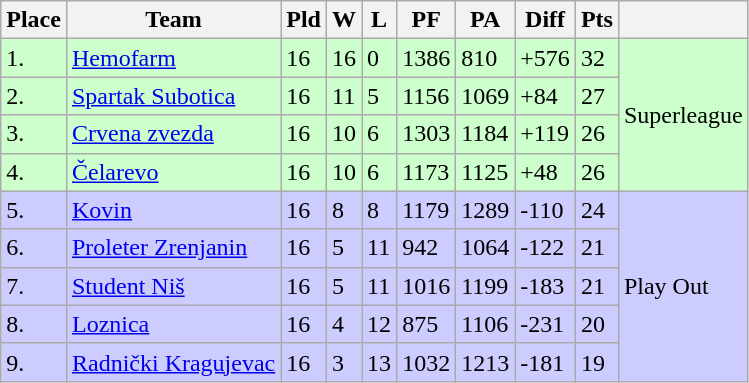<table class="wikitable">
<tr>
<th>Place</th>
<th>Team</th>
<th>Pld</th>
<th>W</th>
<th>L</th>
<th>PF</th>
<th>PA</th>
<th>Diff</th>
<th>Pts</th>
<th></th>
</tr>
<tr bgcolor=#ccffcc>
<td>1.</td>
<td><a href='#'>Hemofarm</a></td>
<td>16</td>
<td>16</td>
<td>0</td>
<td>1386</td>
<td>810</td>
<td>+576</td>
<td>32</td>
<td rowspan="4">Superleague</td>
</tr>
<tr bgcolor=#ccffcc>
<td>2.</td>
<td><a href='#'>Spartak Subotica</a></td>
<td>16</td>
<td>11</td>
<td>5</td>
<td>1156</td>
<td>1069</td>
<td>+84</td>
<td>27</td>
</tr>
<tr bgcolor=#ccffcc>
<td>3.</td>
<td><a href='#'>Crvena zvezda</a></td>
<td>16</td>
<td>10</td>
<td>6</td>
<td>1303</td>
<td>1184</td>
<td>+119</td>
<td>26</td>
</tr>
<tr bgcolor=#ccffcc>
<td>4.</td>
<td><a href='#'>Čelarevo</a></td>
<td>16</td>
<td>10</td>
<td>6</td>
<td>1173</td>
<td>1125</td>
<td>+48</td>
<td>26</td>
</tr>
<tr style="background:#CCCCFF;">
<td>5.</td>
<td><a href='#'>Kovin</a></td>
<td>16</td>
<td>8</td>
<td>8</td>
<td>1179</td>
<td>1289</td>
<td>-110</td>
<td>24</td>
<td rowspan="5">Play Out</td>
</tr>
<tr style="background:#CCCCFF;">
<td>6.</td>
<td><a href='#'>Proleter Zrenjanin</a></td>
<td>16</td>
<td>5</td>
<td>11</td>
<td>942</td>
<td>1064</td>
<td>-122</td>
<td>21</td>
</tr>
<tr style="background:#CCCCFF;">
<td>7.</td>
<td><a href='#'>Student Niš</a></td>
<td>16</td>
<td>5</td>
<td>11</td>
<td>1016</td>
<td>1199</td>
<td>-183</td>
<td>21</td>
</tr>
<tr style="background:#CCCCFF;">
<td>8.</td>
<td><a href='#'>Loznica</a></td>
<td>16</td>
<td>4</td>
<td>12</td>
<td>875</td>
<td>1106</td>
<td>-231</td>
<td>20</td>
</tr>
<tr style="background:#CCCCFF;">
<td>9.</td>
<td><a href='#'>Radnički Kragujevac</a></td>
<td>16</td>
<td>3</td>
<td>13</td>
<td>1032</td>
<td>1213</td>
<td>-181</td>
<td>19</td>
</tr>
</table>
